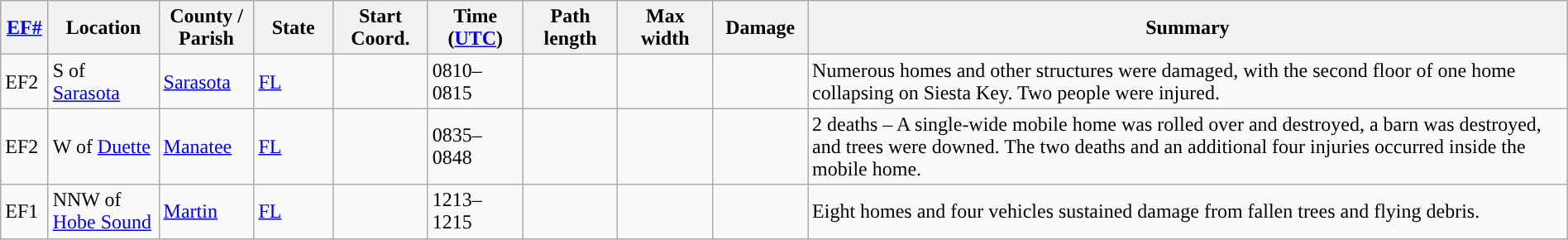<table class="wikitable sortable" style="width:100%;">
<tr>
<th scope="col"  style="width:3%; text-align:center;"><a href='#'>EF#</a></th>
<th scope="col"  style="width:7%; text-align:center;" class="unsortable">Location</th>
<th scope="col"  style="width:6%; text-align:center;" class="unsortable">County / Parish</th>
<th scope="col"  style="width:5%; text-align:center;">State</th>
<th scope="col"  style="width:6%; text-align:center;">Start Coord.</th>
<th scope="col"  style="width:6%; text-align:center;">Time (<a href='#'>UTC</a>)</th>
<th scope="col"  style="width:6%; text-align:center;">Path length</th>
<th scope="col"  style="width:6%; text-align:center;">Max width</th>
<th scope="col"  style="width:6%; text-align:center;">Damage</th>
<th scope="col" class="unsortable" style="width:48%; text-align:center;">Summary</th>
</tr>
<tr>
<td>EF2</td>
<td>S of <a href='#'>Sarasota</a></td>
<td><a href='#'>Sarasota</a></td>
<td><a href='#'>FL</a></td>
<td></td>
<td>0810–0815</td>
<td></td>
<td></td>
<td></td>
<td>Numerous homes and other structures were damaged, with the second floor of one home collapsing on Siesta Key. Two people were injured.</td>
</tr>
<tr>
<td>EF2</td>
<td>W of <a href='#'>Duette</a></td>
<td><a href='#'>Manatee</a></td>
<td><a href='#'>FL</a></td>
<td></td>
<td>0835–0848</td>
<td></td>
<td></td>
<td></td>
<td>2 deaths – A single-wide mobile home was rolled over and destroyed, a  barn was destroyed, and trees were downed. The two deaths and an additional four injuries occurred inside the mobile home.</td>
</tr>
<tr>
<td>EF1</td>
<td>NNW of <a href='#'>Hobe Sound</a></td>
<td><a href='#'>Martin</a></td>
<td><a href='#'>FL</a></td>
<td></td>
<td>1213–1215</td>
<td></td>
<td></td>
<td></td>
<td>Eight homes and four vehicles sustained damage from fallen trees and flying debris.</td>
</tr>
</table>
